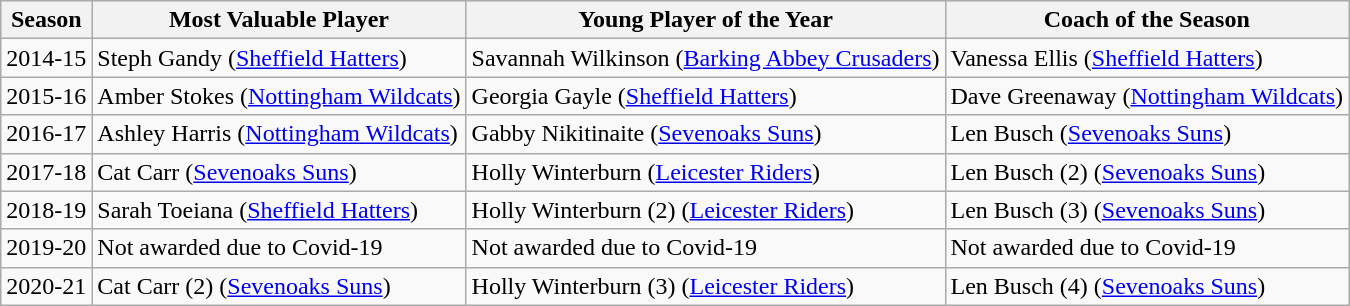<table class="wikitable">
<tr>
<th>Season</th>
<th>Most Valuable Player</th>
<th>Young Player of the Year</th>
<th>Coach of the Season</th>
</tr>
<tr>
<td>2014-15</td>
<td>Steph Gandy (<a href='#'>Sheffield Hatters</a>)</td>
<td>Savannah Wilkinson (<a href='#'>Barking Abbey Crusaders</a>)</td>
<td>Vanessa Ellis (<a href='#'>Sheffield Hatters</a>)</td>
</tr>
<tr>
<td>2015-16</td>
<td>Amber Stokes (<a href='#'>Nottingham Wildcats</a>)</td>
<td>Georgia Gayle (<a href='#'>Sheffield Hatters</a>)</td>
<td>Dave Greenaway (<a href='#'>Nottingham Wildcats</a>)</td>
</tr>
<tr>
<td>2016-17</td>
<td>Ashley Harris (<a href='#'>Nottingham Wildcats</a>)</td>
<td>Gabby Nikitinaite (<a href='#'>Sevenoaks Suns</a>)</td>
<td>Len Busch (<a href='#'>Sevenoaks Suns</a>)</td>
</tr>
<tr>
<td>2017-18</td>
<td>Cat Carr (<a href='#'>Sevenoaks Suns</a>)</td>
<td>Holly Winterburn (<a href='#'>Leicester Riders</a>)</td>
<td>Len Busch (2) (<a href='#'>Sevenoaks Suns</a>)</td>
</tr>
<tr>
<td>2018-19</td>
<td>Sarah Toeiana (<a href='#'>Sheffield Hatters</a>)</td>
<td>Holly Winterburn (2) (<a href='#'>Leicester Riders</a>)</td>
<td>Len Busch (3) (<a href='#'>Sevenoaks Suns</a>)</td>
</tr>
<tr>
<td>2019-20</td>
<td>Not awarded due to Covid-19</td>
<td>Not awarded due to Covid-19</td>
<td>Not awarded due to Covid-19</td>
</tr>
<tr>
<td>2020-21</td>
<td>Cat Carr (2) (<a href='#'>Sevenoaks Suns</a>)</td>
<td>Holly Winterburn (3) (<a href='#'>Leicester Riders</a>)</td>
<td>Len Busch (4) (<a href='#'>Sevenoaks Suns</a>)</td>
</tr>
</table>
